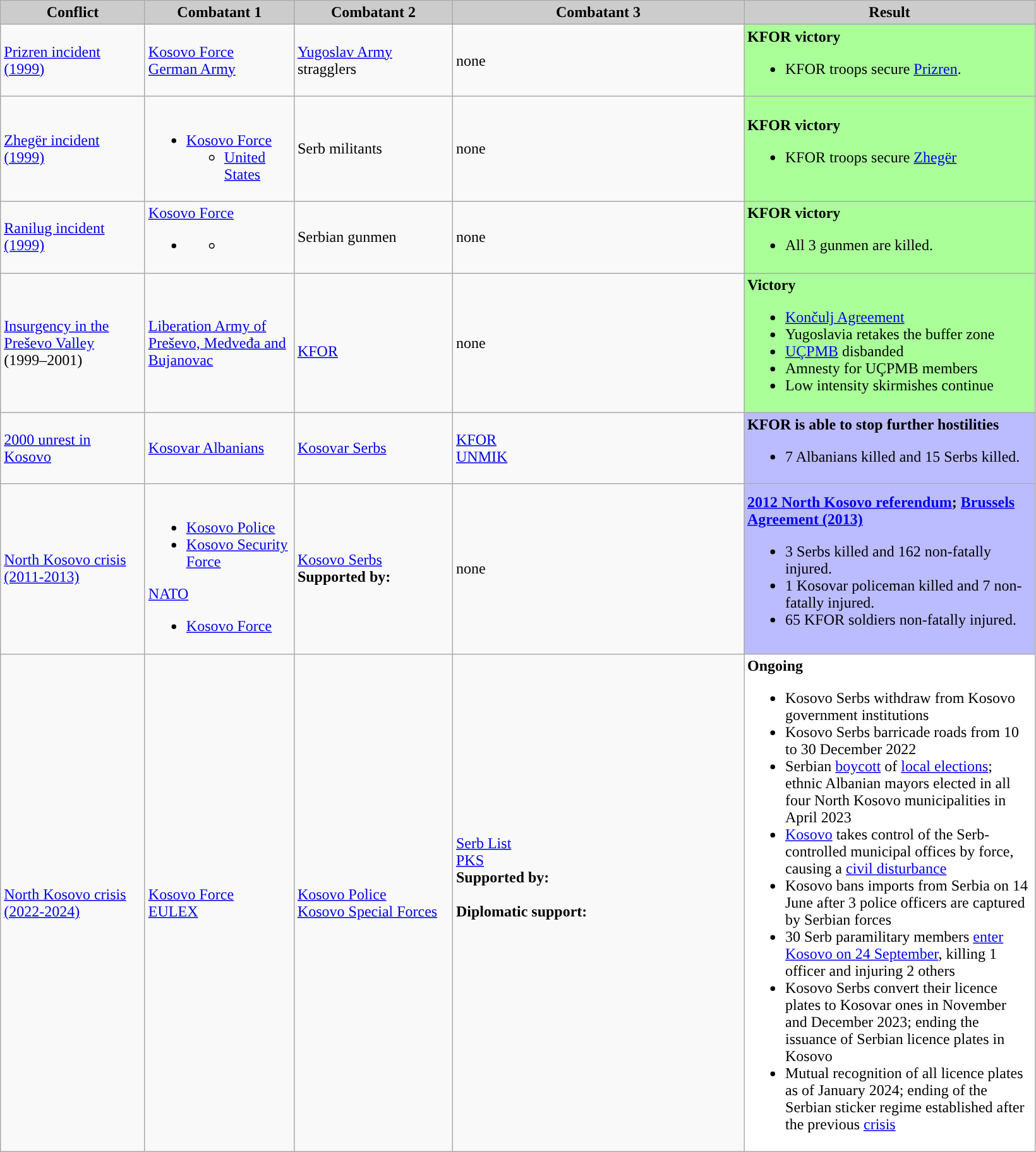<table class="wikitable">
<tr>
<th style="background:#ccc" width="145"><span>Conflict</span></th>
<th style="background:#ccc" width="150"><span>Combatant 1</span></th>
<th style="background:#ccc" width="160"><span>Combatant 2</span></th>
<th style="background:#ccc" width="300"><span>Combatant 3</span></th>
<th style="background:#ccc" width="300"><span>Result</span></th>
</tr>
<tr>
<td><a href='#'>Prizren incident (1999)</a></td>
<td> <a href='#'>Kosovo Force</a><br> <a href='#'>German Army</a></td>
<td> <a href='#'>Yugoslav Army</a> stragglers</td>
<td>none</td>
<td style="background:#AF9"><strong>KFOR victory</strong><br><ul><li>KFOR troops secure <a href='#'>Prizren</a>.</li></ul></td>
</tr>
<tr>
<td><a href='#'>Zhegër incident (1999)</a></td>
<td><br><ul><li> <a href='#'>Kosovo Force</a><ul><li> <a href='#'>United States</a></li></ul></li></ul></td>
<td> Serb militants</td>
<td>none</td>
<td style="background:#AF9"><strong>KFOR victory</strong><br><ul><li>KFOR troops secure <a href='#'>Zhegër</a></li></ul></td>
</tr>
<tr>
<td><a href='#'>Ranilug incident (1999)</a></td>
<td>  <a href='#'>Kosovo Force</a><br><ul><li><ul><li></li></ul></li></ul></td>
<td> Serbian gunmen</td>
<td>none</td>
<td style="background:#AF9"><strong>KFOR victory</strong><br><ul><li>All 3 gunmen are killed.</li></ul></td>
</tr>
<tr>
<td><a href='#'>Insurgency in the Preševo Valley</a><br>(1999–2001)</td>
<td> <a href='#'>Liberation Army of Preševo, Medveđa and Bujanovac</a></td>
<td><br> <a href='#'>KFOR</a></td>
<td>none</td>
<td style="background:#AF9"><strong>Victory</strong><br><ul><li><a href='#'>Končulj Agreement</a></li><li>Yugoslavia retakes the buffer zone</li><li><a href='#'>UÇPMB</a> disbanded</li><li>Amnesty for UÇPMB members</li><li>Low intensity skirmishes continue</li></ul></td>
</tr>
<tr>
<td><a href='#'>2000 unrest in Kosovo</a></td>
<td> <a href='#'>Kosovar Albanians</a></td>
<td> <a href='#'>Kosovar Serbs</a></td>
<td> <a href='#'>KFOR</a><br> <a href='#'>UNMIK</a></td>
<td style="background:#BBF"><strong>KFOR is able to stop further hostilities</strong><br><ul><li>7 Albanians killed and 15 Serbs killed.</li></ul></td>
</tr>
<tr>
<td><a href='#'>North Kosovo crisis (2011-2013)</a></td>
<td><br><ul><li><a href='#'>Kosovo Police</a></li><li> <a href='#'>Kosovo Security Force</a></li></ul> <a href='#'>NATO</a><ul><li> <a href='#'>Kosovo Force</a></li></ul></td>
<td> <a href='#'>Kosovo Serbs</a><br><strong>Supported by:</strong><br></td>
<td>none</td>
<td style="background:#BBF"><strong><a href='#'>2012 North Kosovo referendum</a>; <a href='#'>Brussels Agreement (2013)</a></strong><br><ul><li>3 Serbs killed and 162 non-fatally injured.</li><li>1 Kosovar policeman killed and 7 non-fatally injured.</li><li>65 KFOR soldiers non-fatally injured.</li></ul></td>
</tr>
<tr>
<td><a href='#'>North Kosovo crisis (2022-2024)</a></td>
<td> <a href='#'>Kosovo Force</a><br> <a href='#'>EULEX</a></td>
<td> <a href='#'>Kosovo Police</a><br> <a href='#'>Kosovo Special Forces</a></td>
<td> <a href='#'>Serb List</a><br> <a href='#'>PKS</a><br><strong>Supported by:</strong><br><br><strong>Diplomatic support:</strong><br><br><br><br></td>
<td style="background:#FFF"><strong>Ongoing</strong><br><ul><li>Kosovo Serbs withdraw from Kosovo government institutions</li><li>Kosovo Serbs barricade roads from 10 to 30 December 2022</li><li>Serbian <a href='#'>boycott</a> of <a href='#'>local elections</a>; ethnic Albanian mayors elected in all four North Kosovo municipalities in April 2023</li><li><a href='#'>Kosovo</a> takes control of the Serb-controlled municipal offices by force, causing a <a href='#'>civil disturbance</a></li><li>Kosovo bans imports from Serbia on 14 June after 3 police officers are captured by Serbian forces</li><li>30 Serb paramilitary members <a href='#'>enter Kosovo on 24 September</a>, killing 1 officer and injuring 2 others</li><li>Kosovo Serbs convert their licence plates to Kosovar ones in November and December 2023; ending the issuance of Serbian licence plates in Kosovo</li><li>Mutual recognition of all licence plates as of January 2024; ending of the Serbian sticker regime established after the previous <a href='#'>crisis</a></li></ul></td>
</tr>
</table>
